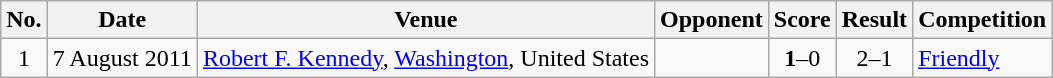<table class="wikitable sortable">
<tr>
<th scope="col">No.</th>
<th scope="col">Date</th>
<th scope="col">Venue</th>
<th scope="col">Opponent</th>
<th scope="col">Score</th>
<th scope="col">Result</th>
<th scope="col">Competition</th>
</tr>
<tr>
<td align="center">1</td>
<td>7 August 2011</td>
<td><a href='#'>Robert F. Kennedy</a>, <a href='#'>Washington</a>, United States</td>
<td></td>
<td align=center><strong>1</strong>–0</td>
<td align=center>2–1</td>
<td><a href='#'>Friendly</a></td>
</tr>
</table>
